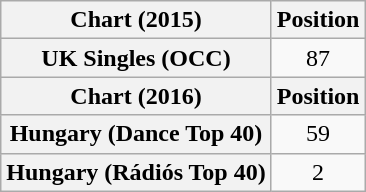<table class="wikitable sortable plainrowheaders" style="text-align:center;">
<tr>
<th scope="col">Chart (2015)</th>
<th scope="col">Position</th>
</tr>
<tr>
<th scope="row">UK Singles (OCC)</th>
<td>87</td>
</tr>
<tr>
<th scope="col">Chart (2016)</th>
<th scope="col">Position</th>
</tr>
<tr>
<th scope="row">Hungary (Dance Top 40)</th>
<td>59</td>
</tr>
<tr>
<th scope="row">Hungary (Rádiós Top 40)</th>
<td>2</td>
</tr>
</table>
